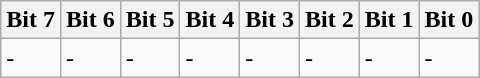<table class="wikitable">
<tr>
<th>Bit 7</th>
<th>Bit 6</th>
<th>Bit 5</th>
<th>Bit 4</th>
<th>Bit 3</th>
<th>Bit 2</th>
<th>Bit 1</th>
<th>Bit 0</th>
</tr>
<tr>
<td>-</td>
<td>-</td>
<td>-</td>
<td>-</td>
<td>-</td>
<td>-</td>
<td>-</td>
<td>-</td>
</tr>
</table>
